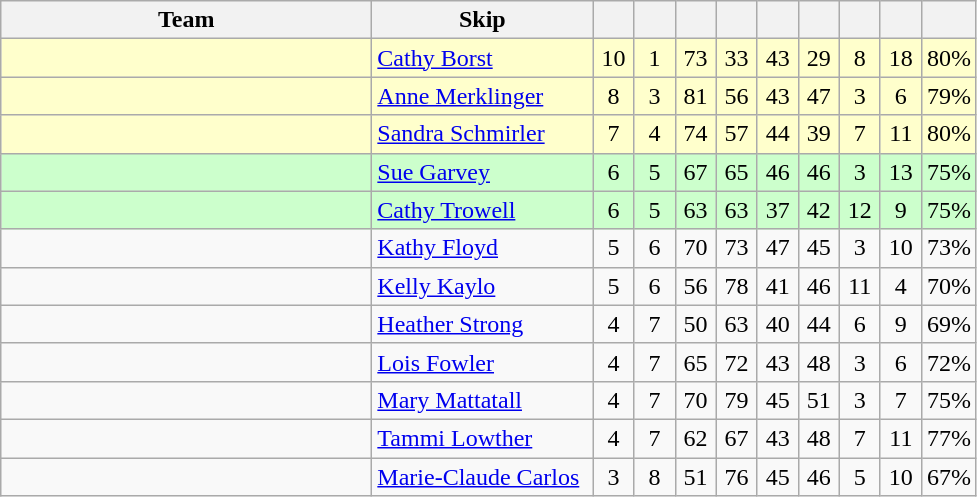<table class="wikitable" style="text-align: center;">
<tr>
<th bgcolor="#efefef" width="240">Team</th>
<th bgcolor="#efefef" width="140">Skip</th>
<th width=20></th>
<th width=20></th>
<th width=20></th>
<th width=20></th>
<th width=20></th>
<th width=20></th>
<th width=20></th>
<th width=20></th>
<th width=20></th>
</tr>
<tr bgcolor="#ffc">
<td style="text-align: left;"></td>
<td style="text-align: left;"><a href='#'>Cathy Borst</a></td>
<td>10</td>
<td>1</td>
<td>73</td>
<td>33</td>
<td>43</td>
<td>29</td>
<td>8</td>
<td>18</td>
<td>80%</td>
</tr>
<tr bgcolor="#ffc">
<td style="text-align: left;"></td>
<td style="text-align: left;"><a href='#'>Anne Merklinger</a></td>
<td>8</td>
<td>3</td>
<td>81</td>
<td>56</td>
<td>43</td>
<td>47</td>
<td>3</td>
<td>6</td>
<td>79%</td>
</tr>
<tr bgcolor="#ffc">
<td style="text-align: left;"></td>
<td style="text-align: left;"><a href='#'>Sandra Schmirler</a></td>
<td>7</td>
<td>4</td>
<td>74</td>
<td>57</td>
<td>44</td>
<td>39</td>
<td>7</td>
<td>11</td>
<td>80%</td>
</tr>
<tr bgcolor="#ccffcc">
<td style="text-align: left;"></td>
<td style="text-align: left;"><a href='#'>Sue Garvey</a></td>
<td>6</td>
<td>5</td>
<td>67</td>
<td>65</td>
<td>46</td>
<td>46</td>
<td>3</td>
<td>13</td>
<td>75%</td>
</tr>
<tr bgcolor="#ccffcc">
<td style="text-align: left;"></td>
<td style="text-align: left;"><a href='#'>Cathy Trowell</a></td>
<td>6</td>
<td>5</td>
<td>63</td>
<td>63</td>
<td>37</td>
<td>42</td>
<td>12</td>
<td>9</td>
<td>75%</td>
</tr>
<tr>
<td style="text-align: left;"></td>
<td style="text-align: left;"><a href='#'>Kathy Floyd</a></td>
<td>5</td>
<td>6</td>
<td>70</td>
<td>73</td>
<td>47</td>
<td>45</td>
<td>3</td>
<td>10</td>
<td>73%</td>
</tr>
<tr>
<td style="text-align: left;"></td>
<td style="text-align: left;"><a href='#'>Kelly Kaylo</a></td>
<td>5</td>
<td>6</td>
<td>56</td>
<td>78</td>
<td>41</td>
<td>46</td>
<td>11</td>
<td>4</td>
<td>70%</td>
</tr>
<tr>
<td style="text-align: left;"></td>
<td style="text-align: left;"><a href='#'>Heather Strong</a></td>
<td>4</td>
<td>7</td>
<td>50</td>
<td>63</td>
<td>40</td>
<td>44</td>
<td>6</td>
<td>9</td>
<td>69%</td>
</tr>
<tr>
<td style="text-align: left;"></td>
<td style="text-align: left;"><a href='#'>Lois Fowler</a></td>
<td>4</td>
<td>7</td>
<td>65</td>
<td>72</td>
<td>43</td>
<td>48</td>
<td>3</td>
<td>6</td>
<td>72%</td>
</tr>
<tr>
<td style="text-align: left;"></td>
<td style="text-align: left;"><a href='#'>Mary Mattatall</a></td>
<td>4</td>
<td>7</td>
<td>70</td>
<td>79</td>
<td>45</td>
<td>51</td>
<td>3</td>
<td>7</td>
<td>75%</td>
</tr>
<tr>
<td style="text-align: left;"></td>
<td style="text-align: left;"><a href='#'>Tammi Lowther</a></td>
<td>4</td>
<td>7</td>
<td>62</td>
<td>67</td>
<td>43</td>
<td>48</td>
<td>7</td>
<td>11</td>
<td>77%</td>
</tr>
<tr>
<td style="text-align: left;"></td>
<td style="text-align: left;"><a href='#'>Marie-Claude Carlos</a></td>
<td>3</td>
<td>8</td>
<td>51</td>
<td>76</td>
<td>45</td>
<td>46</td>
<td>5</td>
<td>10</td>
<td>67%</td>
</tr>
</table>
